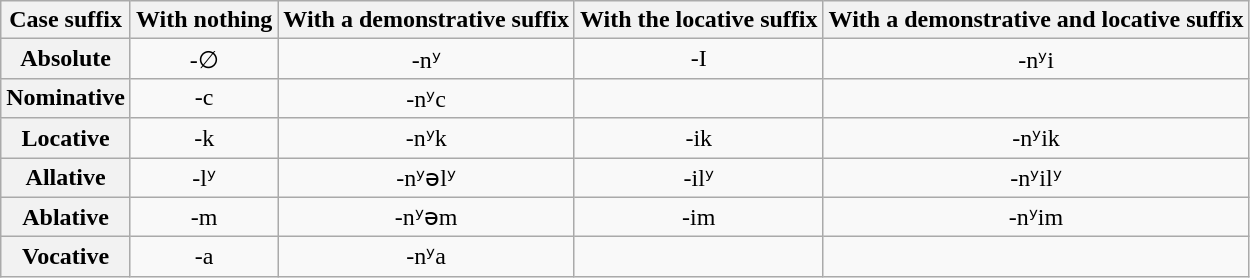<table class="wikitable">
<tr>
<th>Case suffix</th>
<th>With nothing</th>
<th>With a demonstrative suffix</th>
<th>With the locative suffix</th>
<th>With a demonstrative and locative suffix</th>
</tr>
<tr align="center">
<th>Absolute</th>
<td>-∅</td>
<td>-nʸ</td>
<td>-I</td>
<td>-nʸi</td>
</tr>
<tr align="center">
<th>Nominative</th>
<td>-c</td>
<td>-nʸc</td>
<td></td>
<td></td>
</tr>
<tr align="center">
<th>Locative</th>
<td>-k</td>
<td>-nʸk</td>
<td>-ik</td>
<td>-nʸik</td>
</tr>
<tr align="center">
<th>Allative</th>
<td>-lʸ</td>
<td>-nʸǝlʸ</td>
<td>-ilʸ</td>
<td>-nʸilʸ</td>
</tr>
<tr align="center">
<th>Ablative</th>
<td>-m</td>
<td>-nʸǝm</td>
<td>-im</td>
<td>-nʸim</td>
</tr>
<tr align="center">
<th>Vocative</th>
<td>-a</td>
<td>-nʸa</td>
<td></td>
<td></td>
</tr>
</table>
